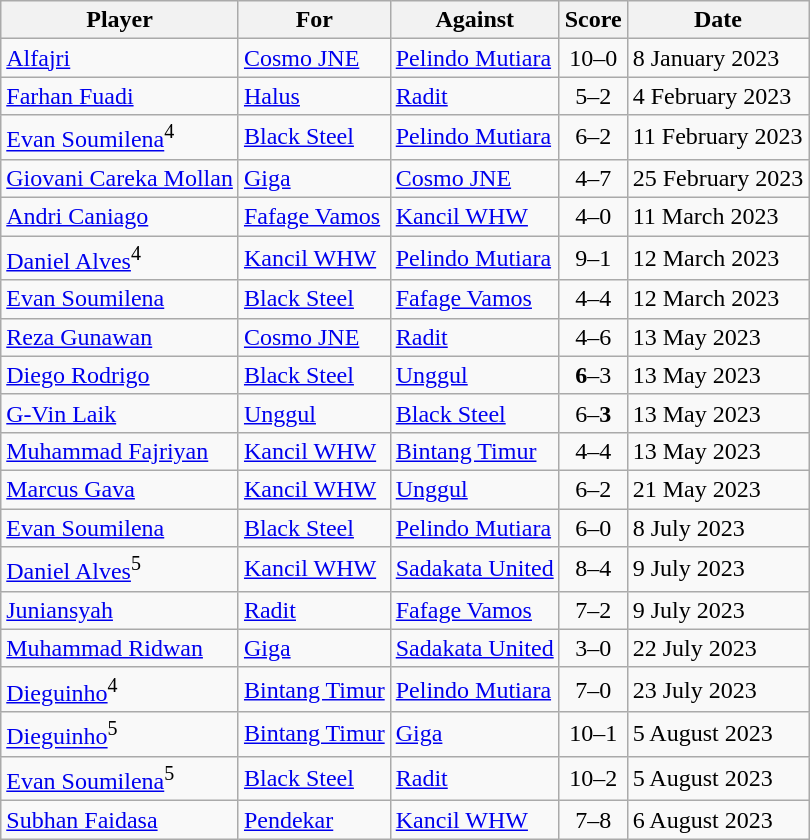<table class="wikitable sortable">
<tr>
<th align="center">Player</th>
<th align="center">For</th>
<th align="center">Against</th>
<th align="center">Score</th>
<th align="center">Date</th>
</tr>
<tr>
<td> <a href='#'>Alfajri</a></td>
<td><a href='#'>Cosmo JNE</a></td>
<td><a href='#'>Pelindo Mutiara</a></td>
<td align="center">10–0</td>
<td>8 January 2023</td>
</tr>
<tr>
<td> <a href='#'>Farhan Fuadi</a></td>
<td><a href='#'>Halus</a></td>
<td><a href='#'>Radit</a></td>
<td align="center">5–2</td>
<td>4 February 2023</td>
</tr>
<tr>
<td> <a href='#'>Evan Soumilena</a><sup>4</sup></td>
<td><a href='#'>Black Steel</a></td>
<td><a href='#'>Pelindo Mutiara</a></td>
<td align="center">6–2</td>
<td>11 February 2023</td>
</tr>
<tr>
<td> <a href='#'>Giovani Careka Mollan</a></td>
<td><a href='#'>Giga</a></td>
<td><a href='#'>Cosmo JNE</a></td>
<td align="center">4–7</td>
<td>25 February 2023</td>
</tr>
<tr>
<td> <a href='#'>Andri Caniago</a></td>
<td><a href='#'>Fafage Vamos</a></td>
<td><a href='#'>Kancil WHW</a></td>
<td align="center">4–0</td>
<td>11 March 2023</td>
</tr>
<tr>
<td> <a href='#'>Daniel Alves</a><sup>4</sup></td>
<td><a href='#'>Kancil WHW</a></td>
<td><a href='#'>Pelindo Mutiara</a></td>
<td align="center">9–1</td>
<td>12 March 2023</td>
</tr>
<tr>
<td> <a href='#'>Evan Soumilena</a></td>
<td><a href='#'>Black Steel</a></td>
<td><a href='#'>Fafage Vamos</a></td>
<td align="center">4–4</td>
<td>12 March 2023</td>
</tr>
<tr>
<td> <a href='#'>Reza Gunawan</a></td>
<td><a href='#'>Cosmo JNE</a></td>
<td><a href='#'>Radit</a></td>
<td align="center">4–6</td>
<td>13 May 2023</td>
</tr>
<tr>
<td> <a href='#'>Diego Rodrigo</a></td>
<td><a href='#'>Black Steel</a></td>
<td><a href='#'>Unggul</a></td>
<td align="center"><strong>6</strong>–3</td>
<td>13 May 2023</td>
</tr>
<tr>
<td> <a href='#'>G-Vin Laik</a></td>
<td><a href='#'>Unggul</a></td>
<td><a href='#'>Black Steel</a></td>
<td align="center">6–<strong>3</strong></td>
<td>13 May 2023</td>
</tr>
<tr>
<td> <a href='#'>Muhammad Fajriyan</a></td>
<td><a href='#'>Kancil WHW</a></td>
<td><a href='#'>Bintang Timur</a></td>
<td align="center">4–4</td>
<td>13 May 2023</td>
</tr>
<tr>
<td> <a href='#'>Marcus Gava</a></td>
<td><a href='#'>Kancil WHW</a></td>
<td><a href='#'>Unggul</a></td>
<td align="center">6–2</td>
<td>21 May 2023</td>
</tr>
<tr>
<td> <a href='#'>Evan Soumilena</a></td>
<td><a href='#'>Black Steel</a></td>
<td><a href='#'>Pelindo Mutiara</a></td>
<td align="center">6–0</td>
<td>8 July 2023</td>
</tr>
<tr>
<td> <a href='#'>Daniel Alves</a><sup>5</sup></td>
<td><a href='#'>Kancil WHW</a></td>
<td><a href='#'>Sadakata United</a></td>
<td align="center">8–4</td>
<td>9 July 2023</td>
</tr>
<tr>
<td> <a href='#'>Juniansyah</a></td>
<td><a href='#'>Radit</a></td>
<td><a href='#'>Fafage Vamos</a></td>
<td align="center">7–2</td>
<td>9 July 2023</td>
</tr>
<tr>
<td> <a href='#'>Muhammad Ridwan</a></td>
<td><a href='#'>Giga</a></td>
<td><a href='#'>Sadakata United</a></td>
<td align="center">3–0</td>
<td>22 July 2023</td>
</tr>
<tr>
<td> <a href='#'>Dieguinho</a><sup>4</sup></td>
<td><a href='#'>Bintang Timur</a></td>
<td><a href='#'>Pelindo Mutiara</a></td>
<td align="center">7–0</td>
<td>23 July 2023</td>
</tr>
<tr>
<td> <a href='#'>Dieguinho</a><sup>5</sup></td>
<td><a href='#'>Bintang Timur</a></td>
<td><a href='#'>Giga</a></td>
<td align="center">10–1</td>
<td>5 August 2023</td>
</tr>
<tr>
<td> <a href='#'>Evan Soumilena</a><sup>5</sup></td>
<td><a href='#'>Black Steel</a></td>
<td><a href='#'>Radit</a></td>
<td align="center">10–2</td>
<td>5 August 2023</td>
</tr>
<tr>
<td> <a href='#'>Subhan Faidasa</a></td>
<td><a href='#'>Pendekar</a></td>
<td><a href='#'>Kancil WHW</a></td>
<td align="center">7–8</td>
<td>6 August 2023</td>
</tr>
</table>
